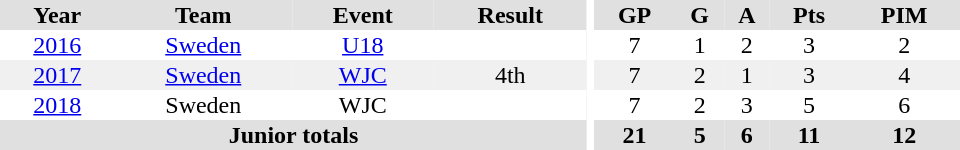<table border="0" cellpadding="1" cellspacing="0" ID="Table3" style="text-align:center; width:40em">
<tr ALIGN="center" bgcolor="#e0e0e0">
<th>Year</th>
<th>Team</th>
<th>Event</th>
<th>Result</th>
<th rowspan="99" bgcolor="#ffffff"></th>
<th>GP</th>
<th>G</th>
<th>A</th>
<th>Pts</th>
<th>PIM</th>
</tr>
<tr>
<td><a href='#'>2016</a></td>
<td><a href='#'>Sweden</a></td>
<td><a href='#'>U18</a></td>
<td></td>
<td>7</td>
<td>1</td>
<td>2</td>
<td>3</td>
<td>2</td>
</tr>
<tr bgcolor="#f0f0f0">
<td><a href='#'>2017</a></td>
<td><a href='#'>Sweden</a></td>
<td><a href='#'>WJC</a></td>
<td>4th</td>
<td>7</td>
<td>2</td>
<td>1</td>
<td>3</td>
<td>4</td>
</tr>
<tr>
<td><a href='#'>2018</a></td>
<td>Sweden</td>
<td>WJC</td>
<td></td>
<td>7</td>
<td>2</td>
<td>3</td>
<td>5</td>
<td>6</td>
</tr>
<tr bgcolor="#e0e0e0">
<th colspan="4">Junior totals</th>
<th>21</th>
<th>5</th>
<th>6</th>
<th>11</th>
<th>12</th>
</tr>
</table>
